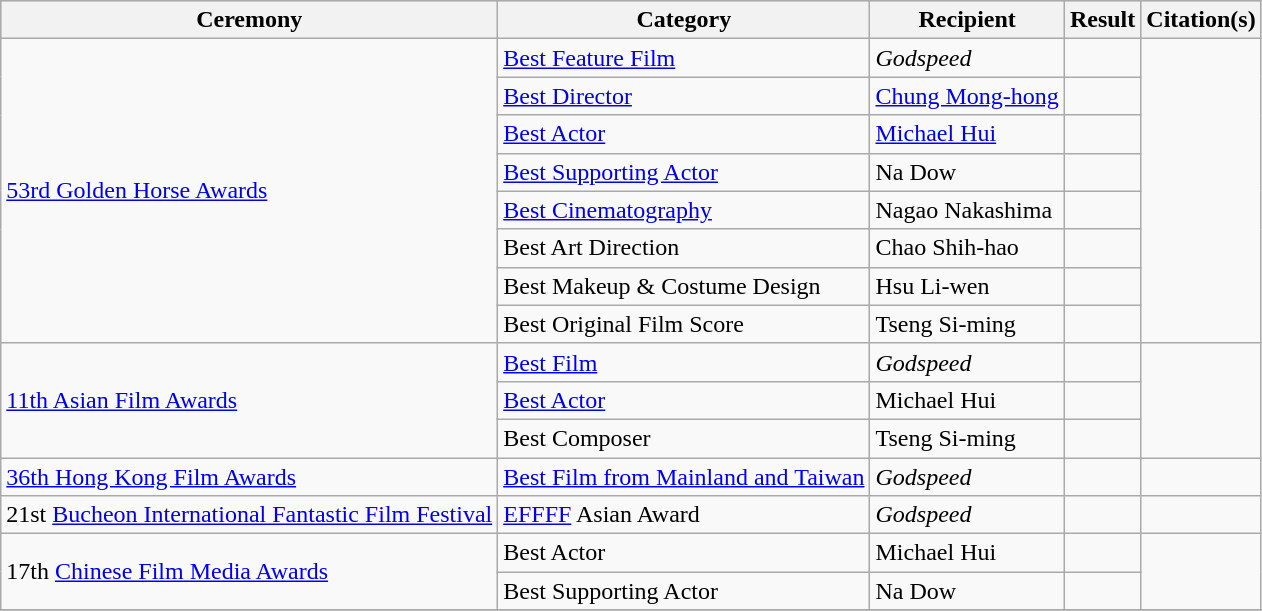<table class="wikitable">
<tr style="background:#ccc; text-align:center;">
<th>Ceremony</th>
<th>Category</th>
<th>Recipient</th>
<th>Result</th>
<th>Citation(s)</th>
</tr>
<tr>
<td rowspan=8><a href='#'>53rd Golden Horse Awards</a></td>
<td><a href='#'>Best Feature Film</a></td>
<td><em>Godspeed</em></td>
<td></td>
<td rowspan=8 style="text-align:center;"></td>
</tr>
<tr>
<td><a href='#'>Best Director</a></td>
<td><a href='#'>Chung Mong-hong</a></td>
<td></td>
</tr>
<tr>
<td><a href='#'>Best Actor</a></td>
<td><a href='#'>Michael Hui</a></td>
<td></td>
</tr>
<tr>
<td><a href='#'>Best Supporting Actor</a></td>
<td>Na Dow</td>
<td></td>
</tr>
<tr>
<td><a href='#'>Best Cinematography</a></td>
<td>Nagao Nakashima</td>
<td></td>
</tr>
<tr>
<td>Best Art Direction</td>
<td>Chao Shih-hao</td>
<td></td>
</tr>
<tr>
<td>Best Makeup & Costume Design</td>
<td>Hsu Li-wen</td>
<td></td>
</tr>
<tr>
<td>Best Original Film Score</td>
<td>Tseng Si-ming</td>
<td></td>
</tr>
<tr>
<td rowspan=3><a href='#'>11th Asian Film Awards</a></td>
<td><a href='#'>Best Film</a></td>
<td><em>Godspeed</em></td>
<td></td>
<td rowspan=3 style="text-align:center;"></td>
</tr>
<tr>
<td><a href='#'>Best Actor</a></td>
<td>Michael Hui</td>
<td></td>
</tr>
<tr>
<td>Best Composer</td>
<td>Tseng Si-ming</td>
<td></td>
</tr>
<tr>
<td><a href='#'>36th Hong Kong Film Awards</a></td>
<td><a href='#'>Best Film from Mainland and Taiwan</a></td>
<td><em>Godspeed</em></td>
<td></td>
<td style="text-align:center;"></td>
</tr>
<tr>
<td>21st <a href='#'>Bucheon International Fantastic Film Festival</a></td>
<td><a href='#'>EFFFF</a> Asian Award</td>
<td><em>Godspeed</em></td>
<td></td>
<td style="text-align:center;"></td>
</tr>
<tr>
<td rowspan=2>17th <a href='#'>Chinese Film Media Awards</a></td>
<td>Best Actor</td>
<td>Michael Hui</td>
<td></td>
<td rowspan=2 style="text-align:center;"></td>
</tr>
<tr>
<td>Best Supporting Actor</td>
<td>Na Dow</td>
<td></td>
</tr>
<tr>
</tr>
</table>
